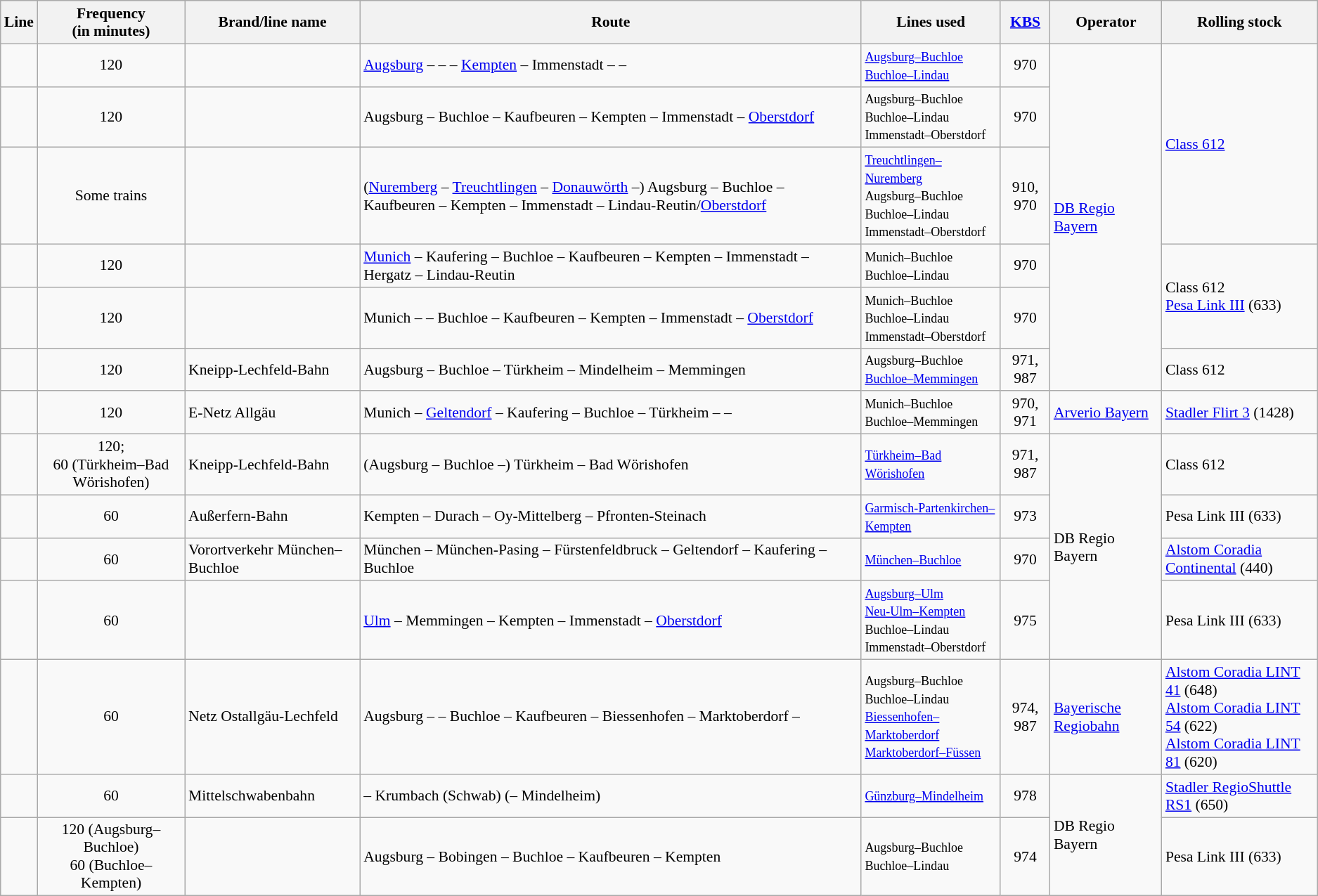<table class="wikitable sortable" style="font-size:90%">
<tr class="hintergrundfarbe5">
<th>Line</th>
<th>Frequency<br>(in minutes)</th>
<th>Brand/line name</th>
<th class="unsortable">Route</th>
<th class="unsortable">Lines used</th>
<th><a href='#'>KBS</a></th>
<th>Operator</th>
<th>Rolling stock</th>
</tr>
<tr id="RE 7">
<td align="center"></td>
<td align="center">120</td>
<td></td>
<td><a href='#'>Augsburg</a> –  –  – <a href='#'>Kempten</a> – Immenstadt –  – </td>
<td><small><a href='#'>Augsburg–Buchloe</a><br><a href='#'>Buchloe–Lindau</a></small></td>
<td align="center">970</td>
<td rowspan="6"><a href='#'>DB Regio Bayern</a></td>
<td rowspan="3"><a href='#'>Class 612</a></td>
</tr>
<tr id="RE 17">
<td align="center"></td>
<td align="center">120</td>
<td></td>
<td>Augsburg – Buchloe – Kaufbeuren – Kempten – Immenstadt – <a href='#'>Oberstdorf</a></td>
<td><small>Augsburg–Buchloe<br>Buchloe–Lindau<br>Immenstadt–Oberstdorf</small></td>
<td align="center">970</td>
</tr>
<tr>
<td align="center"><br></td>
<td align="center">Some trains</td>
<td></td>
<td>(<a href='#'>Nuremberg</a> – <a href='#'>Treuchtlingen</a> – <a href='#'>Donauwörth</a> –) Augsburg – Buchloe – Kaufbeuren – Kempten – Immenstadt – Lindau-Reutin/<a href='#'>Oberstdorf</a></td>
<td><small><a href='#'>Treuchtlingen–Nuremberg</a><br>Augsburg–Buchloe<br>Buchloe–Lindau<br>Immenstadt–Oberstdorf</small></td>
<td align="center">910, 970</td>
</tr>
<tr id="RE 70">
<td align="center"></td>
<td align="center">120</td>
<td></td>
<td><a href='#'>Munich</a> – Kaufering – Buchloe – Kaufbeuren – Kempten – Immenstadt – Hergatz – Lindau-Reutin</td>
<td><small>Munich–Buchloe<br>Buchloe–Lindau</small></td>
<td align="center">970</td>
<td rowspan=2>Class 612<br><a href='#'>Pesa Link III</a> (633)</td>
</tr>
<tr id="RE 76">
<td align="center"></td>
<td align="center">120</td>
<td></td>
<td>Munich –  – Buchloe – Kaufbeuren – Kempten – Immenstadt – <a href='#'>Oberstdorf</a></td>
<td><small>Munich–Buchloe<br>Buchloe–Lindau<br>Immenstadt–Oberstdorf</small></td>
<td align="center">970</td>
</tr>
<tr id="RE 71">
<td align="center"></td>
<td align="center">120</td>
<td>Kneipp-Lechfeld-Bahn</td>
<td>Augsburg – Buchloe – Türkheim – Mindelheim – Memmingen</td>
<td><small>Augsburg–Buchloe<br><a href='#'>Buchloe–Memmingen</a></small></td>
<td align="center">971, 987</td>
<td>Class 612</td>
</tr>
<tr id="RE 72">
<td align="center"></td>
<td align="center">120</td>
<td>E-Netz Allgäu</td>
<td>Munich – <a href='#'>Geltendorf</a> – Kaufering – Buchloe – Türkheim –  – </td>
<td><small>Munich–Buchloe<br>Buchloe–Memmingen</small></td>
<td align="center">970, 971</td>
<td><a href='#'>Arverio Bayern</a></td>
<td><a href='#'>Stadler Flirt 3</a> (1428)</td>
</tr>
<tr id="RE 73">
<td align="center"></td>
<td align="center">120;<br> 60 (Türkheim–Bad Wörishofen)</td>
<td>Kneipp-Lechfeld-Bahn</td>
<td>(Augsburg – Buchloe –) Türkheim – Bad Wörishofen</td>
<td><small><a href='#'>Türkheim–Bad Wörishofen</a></small></td>
<td align="center">971, 987</td>
<td rowspan="4">DB Regio Bayern</td>
<td>Class 612</td>
</tr>
<tr id="RB 73">
<td align="center"></td>
<td align="center">60</td>
<td>Außerfern-Bahn</td>
<td>Kempten – Durach –  Oy-Mittelberg – Pfronten-Steinach</td>
<td><a href='#'><small>Garmisch-Partenkirchen–Kempten</small></a></td>
<td align="center">973</td>
<td>Pesa Link III (633)</td>
</tr>
<tr id="RE 74">
<td align="center"></td>
<td align="center">60</td>
<td>Vorortverkehr München–Buchloe</td>
<td>München – München-Pasing – Fürstenfeldbruck – Geltendorf – Kaufering – Buchloe</td>
<td><a href='#'><small>München–Buchloe</small></a></td>
<td align="center">970</td>
<td><a href='#'>Alstom Coradia Continental</a> (440)</td>
</tr>
<tr id="RE 75">
<td align="center"></td>
<td align="center">60</td>
<td></td>
<td><a href='#'>Ulm</a> – Memmingen – Kempten – Immenstadt – <a href='#'>Oberstdorf</a></td>
<td><small><a href='#'>Augsburg–Ulm</a><br><a href='#'>Neu-Ulm–Kempten</a><br>Buchloe–Lindau<br>Immenstadt–Oberstdorf</small></td>
<td align="center">975</td>
<td>Pesa Link III (633)</td>
</tr>
<tr id="RB 77">
<td align="center"></td>
<td align="center">60</td>
<td>Netz Ostallgäu-Lechfeld</td>
<td>Augsburg –  – Buchloe – Kaufbeuren – Biessenhofen – Marktoberdorf – </td>
<td><small>Augsburg–Buchloe<br>Buchloe–Lindau<br><a href='#'>Biessenhofen–Marktoberdorf</a><br><a href='#'>Marktoberdorf–Füssen</a></small></td>
<td align="center">974, 987</td>
<td><a href='#'>Bayerische Regiobahn</a></td>
<td><a href='#'>Alstom Coradia LINT 41</a> (648)<br><a href='#'>Alstom Coradia LINT 54</a> (622)<br><a href='#'>Alstom Coradia LINT 81</a> (620)</td>
</tr>
<tr id="RB 78">
<td align="center"></td>
<td align="center">60</td>
<td>Mittelschwabenbahn</td>
<td> – Krumbach (Schwab) (– Mindelheim)</td>
<td><a href='#'><small>Günzburg–Mindelheim</small></a></td>
<td align="center">978</td>
<td rowspan="2">DB Regio Bayern</td>
<td><a href='#'>Stadler RegioShuttle RS1</a> (650)</td>
</tr>
<tr id="RE 79">
<td align="center"></td>
<td align="center">120 (Augsburg–Buchloe)<br>60 (Buchloe–Kempten)</td>
<td></td>
<td>Augsburg – Bobingen – Buchloe – Kaufbeuren – Kempten</td>
<td><small>Augsburg–Buchloe<br>Buchloe–Lindau</small></td>
<td align="center">974</td>
<td>Pesa Link III (633)</td>
</tr>
</table>
